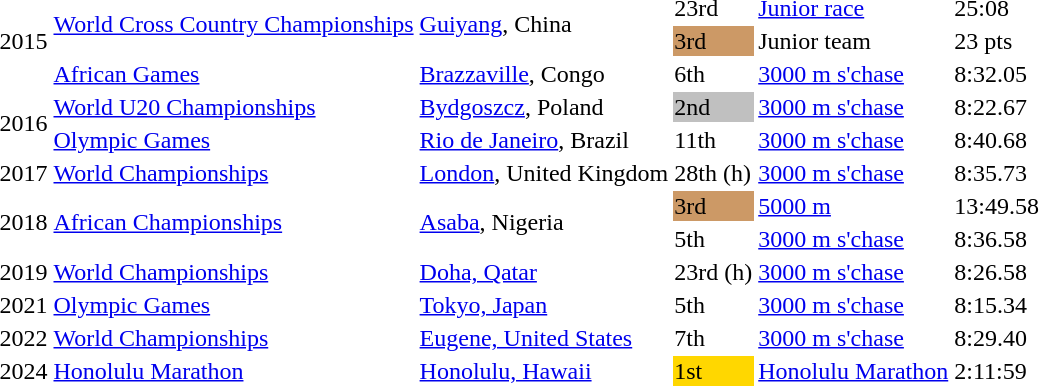<table>
<tr>
<td rowspan=3>2015</td>
<td rowspan=2><a href='#'>World Cross Country Championships</a></td>
<td rowspan=2><a href='#'>Guiyang</a>, China</td>
<td>23rd</td>
<td><a href='#'>Junior race</a></td>
<td>25:08</td>
</tr>
<tr>
<td bgcolor=cc9966>3rd</td>
<td>Junior team</td>
<td>23 pts</td>
</tr>
<tr>
<td><a href='#'>African Games</a></td>
<td><a href='#'>Brazzaville</a>, Congo</td>
<td>6th</td>
<td><a href='#'>3000 m s'chase</a></td>
<td>8:32.05</td>
</tr>
<tr>
<td rowspan=2>2016</td>
<td><a href='#'>World U20 Championships</a></td>
<td><a href='#'>Bydgoszcz</a>, Poland</td>
<td bgcolor=silver>2nd</td>
<td><a href='#'>3000 m s'chase</a></td>
<td>8:22.67</td>
</tr>
<tr>
<td><a href='#'>Olympic Games</a></td>
<td><a href='#'>Rio de Janeiro</a>, Brazil</td>
<td>11th</td>
<td><a href='#'>3000 m s'chase</a></td>
<td>8:40.68</td>
</tr>
<tr>
<td>2017</td>
<td><a href='#'>World Championships</a></td>
<td><a href='#'>London</a>, United Kingdom</td>
<td>28th (h)</td>
<td><a href='#'>3000 m s'chase</a></td>
<td>8:35.73</td>
</tr>
<tr>
<td rowspan=2>2018</td>
<td rowspan=2><a href='#'>African Championships</a></td>
<td rowspan=2><a href='#'>Asaba</a>, Nigeria</td>
<td bgcolor=cc9966>3rd</td>
<td><a href='#'>5000 m</a></td>
<td>13:49.58</td>
</tr>
<tr>
<td>5th</td>
<td><a href='#'>3000 m s'chase</a></td>
<td>8:36.58</td>
</tr>
<tr>
<td>2019</td>
<td><a href='#'>World Championships</a></td>
<td><a href='#'>Doha, Qatar</a></td>
<td>23rd (h)</td>
<td><a href='#'>3000 m s'chase</a></td>
<td>8:26.58</td>
</tr>
<tr>
<td>2021</td>
<td><a href='#'>Olympic Games</a></td>
<td><a href='#'>Tokyo, Japan</a></td>
<td>5th</td>
<td><a href='#'>3000 m s'chase</a></td>
<td>8:15.34</td>
</tr>
<tr>
<td>2022</td>
<td><a href='#'>World Championships</a></td>
<td><a href='#'>Eugene, United States</a></td>
<td>7th</td>
<td><a href='#'>3000 m s'chase</a></td>
<td>8:29.40</td>
</tr>
<tr>
<td>2024</td>
<td><a href='#'>Honolulu Marathon</a></td>
<td><a href='#'>Honolulu, Hawaii</a></td>
<td bgcolor=gold>1st</td>
<td><a href='#'>Honolulu Marathon</a></td>
<td>2:11:59</td>
</tr>
</table>
